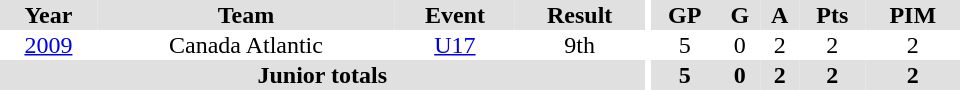<table border="0" cellpadding="1" cellspacing="0" ID="Table3" style="text-align:center; width:40em">
<tr ALIGN="center" bgcolor="#e0e0e0">
<th>Year</th>
<th>Team</th>
<th>Event</th>
<th>Result</th>
<th rowspan="99" bgcolor="#ffffff"></th>
<th>GP</th>
<th>G</th>
<th>A</th>
<th>Pts</th>
<th>PIM</th>
</tr>
<tr>
<td><a href='#'>2009</a></td>
<td>Canada Atlantic</td>
<td><a href='#'>U17</a></td>
<td>9th</td>
<td>5</td>
<td>0</td>
<td>2</td>
<td>2</td>
<td>2</td>
</tr>
<tr bgcolor="#e0e0e0">
<th colspan="4">Junior totals</th>
<th>5</th>
<th>0</th>
<th>2</th>
<th>2</th>
<th>2</th>
</tr>
</table>
